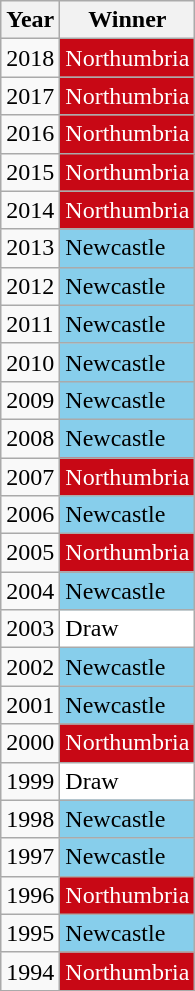<table class="wikitable">
<tr>
<th>Year</th>
<th>Winner</th>
</tr>
<tr>
<td>2018</td>
<td style="background:#C80815; color:white;">Northumbria</td>
</tr>
<tr>
<td>2017</td>
<td style="background:#C80815; color:white;">Northumbria</td>
</tr>
<tr>
<td>2016</td>
<td style="background:#C80815; color:white;">Northumbria</td>
</tr>
<tr>
<td>2015</td>
<td style="background:#C80815; color:white;">Northumbria</td>
</tr>
<tr>
<td>2014</td>
<td style="background:#C80815; color:white;">Northumbria</td>
</tr>
<tr>
<td>2013</td>
<td style="background:skyblue; color:#000;">Newcastle</td>
</tr>
<tr>
<td>2012</td>
<td style="background:skyblue; color:#000;">Newcastle</td>
</tr>
<tr>
<td>2011</td>
<td style="background:skyblue; color:#000;">Newcastle</td>
</tr>
<tr>
<td>2010</td>
<td style="background:skyblue; color:#000;">Newcastle</td>
</tr>
<tr>
<td>2009</td>
<td style="background:skyblue; color:#000;">Newcastle</td>
</tr>
<tr>
<td>2008</td>
<td style="background:skyblue; color:#000;">Newcastle</td>
</tr>
<tr>
<td>2007</td>
<td style="background:#C80815; color:white;">Northumbria</td>
</tr>
<tr>
<td>2006</td>
<td style="background:skyblue; color:#000;">Newcastle</td>
</tr>
<tr>
<td>2005</td>
<td style="background:#C80815; color:white;">Northumbria</td>
</tr>
<tr>
<td>2004</td>
<td style="background:skyblue; color:#000;">Newcastle</td>
</tr>
<tr>
<td>2003</td>
<td style="background:white; color:#000;">Draw</td>
</tr>
<tr>
<td>2002</td>
<td style="background:skyblue; color:#000;">Newcastle</td>
</tr>
<tr>
<td>2001</td>
<td style="background:skyblue; color:#000;">Newcastle</td>
</tr>
<tr>
<td>2000</td>
<td style="background:#C80815; color:white;">Northumbria</td>
</tr>
<tr>
<td>1999</td>
<td style="background:white; color:#000;">Draw</td>
</tr>
<tr>
<td>1998</td>
<td style="background:skyblue; color:#000;">Newcastle</td>
</tr>
<tr>
<td>1997</td>
<td style="background:skyblue; color:#000;">Newcastle</td>
</tr>
<tr>
<td>1996</td>
<td style="background:#C80815; color:white;">Northumbria</td>
</tr>
<tr>
<td>1995</td>
<td style="background:skyblue; color:#000;">Newcastle</td>
</tr>
<tr>
<td>1994</td>
<td style="background:#C80815; color:white;">Northumbria</td>
</tr>
</table>
